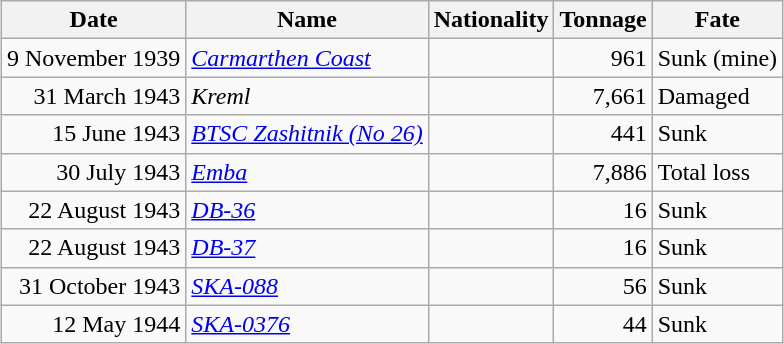<table class="wikitable sortable" style="margin: 1em auto 1em auto;"|->
<tr>
<th>Date</th>
<th>Name</th>
<th>Nationality</th>
<th>Tonnage</th>
<th>Fate</th>
</tr>
<tr>
<td align="right">9 November 1939</td>
<td align="left"><a href='#'><em>Carmarthen Coast</em></a></td>
<td align="left"></td>
<td align="right">961</td>
<td align="left">Sunk (mine)</td>
</tr>
<tr>
<td align="right">31 March 1943</td>
<td align="left"><em>Kreml</em></td>
<td align="left"></td>
<td align="right">7,661</td>
<td align="left">Damaged</td>
</tr>
<tr>
<td align="right">15 June 1943</td>
<td align="left"><a href='#'><em>BTSC Zashitnik (No 26)</em></a></td>
<td align="left"></td>
<td align="right">441</td>
<td align="left">Sunk</td>
</tr>
<tr>
<td align="right">30 July 1943</td>
<td align="left"><a href='#'><em>Emba</em></a></td>
<td align="left"></td>
<td align="right">7,886</td>
<td align="left">Total loss</td>
</tr>
<tr>
<td align="right">22 August 1943</td>
<td align="left"><a href='#'><em>DB-36</em></a></td>
<td align="left"></td>
<td align="right">16</td>
<td align="left">Sunk</td>
</tr>
<tr>
<td align="right">22 August 1943</td>
<td align="left"><a href='#'><em>DB-37</em></a></td>
<td align="left"></td>
<td align="right">16</td>
<td align="left">Sunk</td>
</tr>
<tr>
<td align="right">31 October 1943</td>
<td align="left"><a href='#'><em>SKA-088</em></a></td>
<td align="left"></td>
<td align="right">56</td>
<td align="left">Sunk</td>
</tr>
<tr>
<td align="right">12 May 1944</td>
<td align="left"><a href='#'><em>SKA-0376</em></a></td>
<td align="left"></td>
<td align="right">44</td>
<td align="left">Sunk</td>
</tr>
</table>
